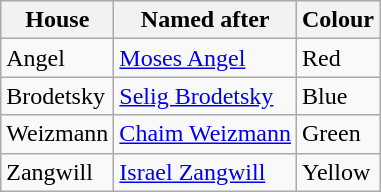<table class="wikitable" border="1">
<tr>
<th>House</th>
<th>Named after</th>
<th>Colour</th>
</tr>
<tr>
<td>Angel</td>
<td><a href='#'>Moses Angel</a></td>
<td>Red</td>
</tr>
<tr>
<td>Brodetsky</td>
<td><a href='#'>Selig Brodetsky</a></td>
<td>Blue</td>
</tr>
<tr>
<td>Weizmann</td>
<td><a href='#'>Chaim Weizmann</a></td>
<td>Green</td>
</tr>
<tr>
<td>Zangwill</td>
<td><a href='#'>Israel Zangwill</a></td>
<td>Yellow</td>
</tr>
</table>
